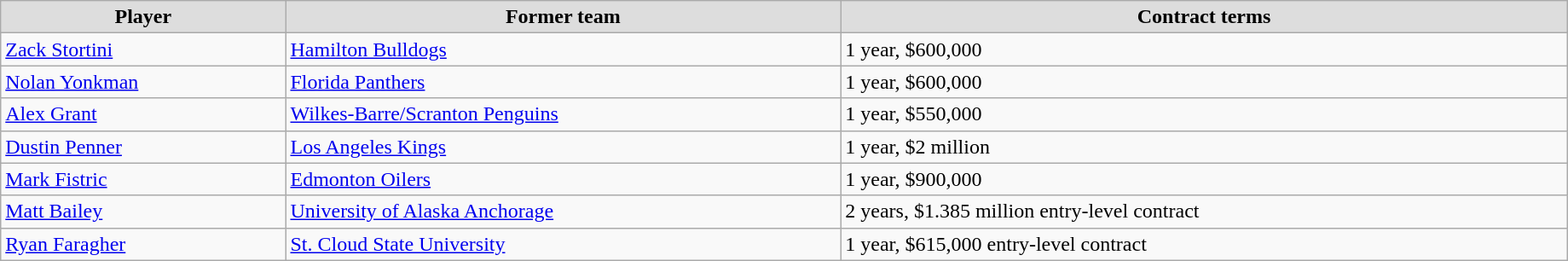<table class="wikitable" style="width:97%;">
<tr style="text-align:center; background:#ddd;">
<td><strong>Player</strong></td>
<td><strong>Former team</strong></td>
<td><strong>Contract terms</strong></td>
</tr>
<tr>
<td><a href='#'>Zack Stortini</a></td>
<td><a href='#'>Hamilton Bulldogs</a></td>
<td>1 year, $600,000</td>
</tr>
<tr>
<td><a href='#'>Nolan Yonkman</a></td>
<td><a href='#'>Florida Panthers</a></td>
<td>1 year, $600,000</td>
</tr>
<tr>
<td><a href='#'>Alex Grant</a></td>
<td><a href='#'>Wilkes-Barre/Scranton Penguins</a></td>
<td>1 year, $550,000</td>
</tr>
<tr>
<td><a href='#'>Dustin Penner</a></td>
<td><a href='#'>Los Angeles Kings</a></td>
<td>1 year, $2 million</td>
</tr>
<tr>
<td><a href='#'>Mark Fistric</a></td>
<td><a href='#'>Edmonton Oilers</a></td>
<td>1 year, $900,000</td>
</tr>
<tr>
<td><a href='#'>Matt Bailey</a></td>
<td><a href='#'>University of Alaska Anchorage</a></td>
<td>2 years, $1.385 million entry-level contract</td>
</tr>
<tr>
<td><a href='#'>Ryan Faragher</a></td>
<td><a href='#'>St. Cloud State University</a></td>
<td>1 year, $615,000 entry-level contract</td>
</tr>
</table>
